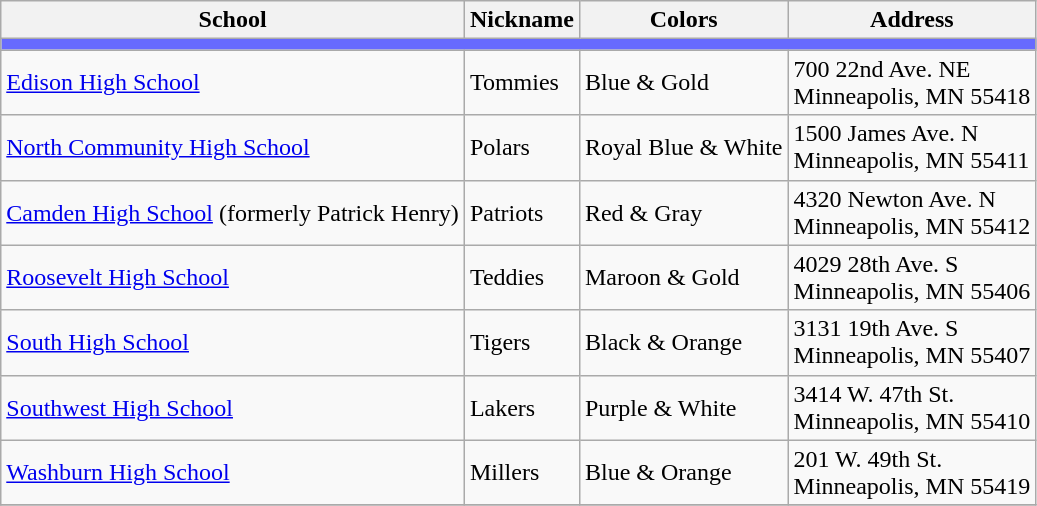<table class="wikitable sortable">
<tr>
<th>School</th>
<th>Nickname</th>
<th>Colors</th>
<th>Address</th>
</tr>
<tr>
<th colspan="7" style="background:#676AFE;"></th>
</tr>
<tr>
<td><a href='#'>Edison High School</a></td>
<td>Tommies</td>
<td>Blue & Gold<br>  </td>
<td>700 22nd Ave. NE<br>Minneapolis, MN 55418</td>
</tr>
<tr>
<td><a href='#'>North Community High School</a></td>
<td>Polars</td>
<td>Royal Blue & White<br> </td>
<td>1500 James Ave. N<br>Minneapolis, MN 55411</td>
</tr>
<tr>
<td><a href='#'>Camden High School</a> (formerly Patrick Henry)</td>
<td>Patriots</td>
<td>Red & Gray<br> </td>
<td>4320 Newton Ave. N<br>Minneapolis, MN 55412</td>
</tr>
<tr>
<td><a href='#'>Roosevelt High School</a></td>
<td>Teddies</td>
<td>Maroon & Gold<br> </td>
<td>4029 28th Ave. S<br>Minneapolis, MN 55406</td>
</tr>
<tr>
<td><a href='#'>South High School</a></td>
<td>Tigers</td>
<td>Black & Orange<br> </td>
<td>3131 19th Ave. S<br>Minneapolis, MN 55407</td>
</tr>
<tr>
<td><a href='#'>Southwest High School</a></td>
<td>Lakers</td>
<td>Purple & White<br> </td>
<td>3414 W. 47th St.<br>Minneapolis, MN 55410</td>
</tr>
<tr>
<td><a href='#'>Washburn High School</a></td>
<td>Millers</td>
<td>Blue & Orange<br> </td>
<td>201 W. 49th St.<br>Minneapolis, MN 55419</td>
</tr>
<tr>
</tr>
</table>
